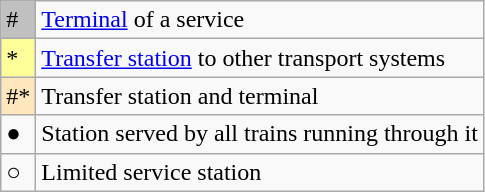<table class="wikitable">
<tr>
<td style="background-color:#C0C0C0">#</td>
<td><a href='#'>Terminal</a> of a service</td>
</tr>
<tr>
<td style="background-color:#FFFF99">*</td>
<td><a href='#'>Transfer station</a> to other transport systems</td>
</tr>
<tr>
<td style="background-color:#FFE6BD">#*</td>
<td>Transfer station and terminal</td>
</tr>
<tr>
<td>●</td>
<td>Station served by all trains running through it</td>
</tr>
<tr>
<td>○</td>
<td>Limited service station</td>
</tr>
</table>
